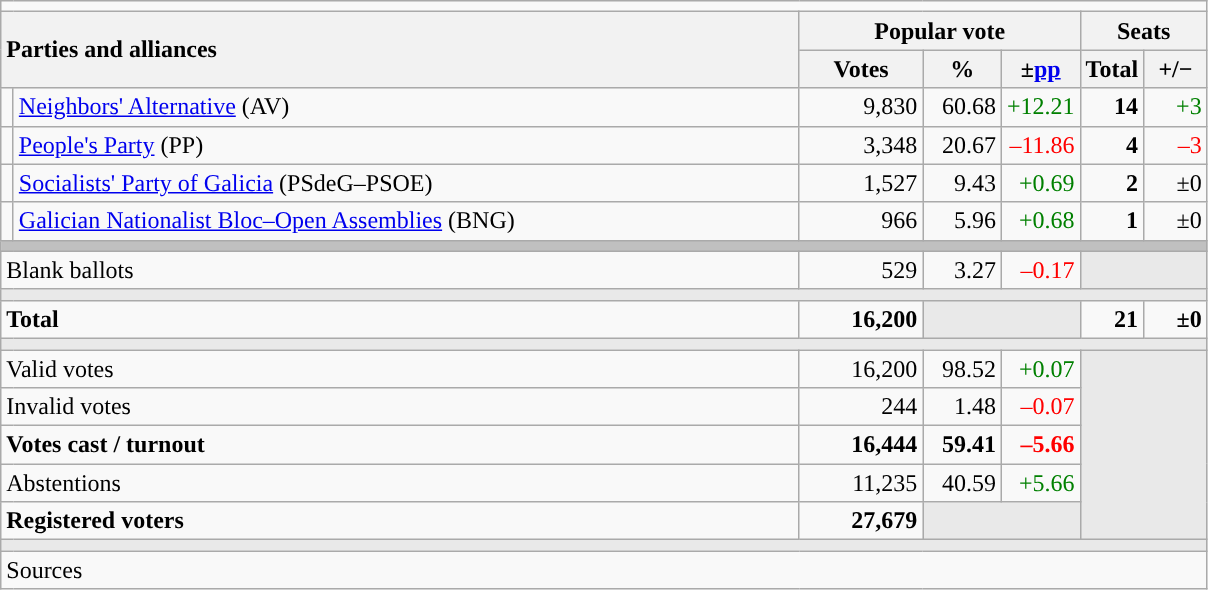<table class="wikitable" style="text-align:right;">
<tr>
<td colspan="7"></td>
</tr>
<tr>
<th style="text-align:left;" rowspan="2" colspan="2" width="525">Parties and alliances</th>
<th colspan="3">Popular vote</th>
<th colspan="2">Seats</th>
</tr>
<tr>
<th width="75">Votes</th>
<th width="45">%</th>
<th width="45">±<a href='#'>pp</a></th>
<th width="35">Total</th>
<th width="35">+/−</th>
</tr>
<tr>
<td width="1" style="color:inherit;background:"></td>
<td align="left"><a href='#'>Neighbors' Alternative</a> (AV)</td>
<td>9,830</td>
<td>60.68</td>
<td style="color:green;">+12.21</td>
<td><strong>14</strong></td>
<td style="color:green;">+3</td>
</tr>
<tr>
<td style="color:inherit;background:"></td>
<td align="left"><a href='#'>People's Party</a> (PP)</td>
<td>3,348</td>
<td>20.67</td>
<td style="color:red;">–11.86</td>
<td><strong>4</strong></td>
<td style="color:red;">–3</td>
</tr>
<tr>
<td style="color:inherit;background:"></td>
<td align="left"><a href='#'>Socialists' Party of Galicia</a> (PSdeG–PSOE)</td>
<td>1,527</td>
<td>9.43</td>
<td style="color:green;">+0.69</td>
<td><strong>2</strong></td>
<td>±0</td>
</tr>
<tr>
<td style="color:inherit;background:"></td>
<td align="left"><a href='#'>Galician Nationalist Bloc–Open Assemblies</a> (BNG)</td>
<td>966</td>
<td>5.96</td>
<td style="color:green;">+0.68</td>
<td><strong>1</strong></td>
<td>±0</td>
</tr>
<tr>
<td colspan="7" bgcolor="#C0C0C0"></td>
</tr>
<tr>
<td align="left" colspan="2">Blank ballots</td>
<td>529</td>
<td>3.27</td>
<td style="color:red;">–0.17</td>
<td bgcolor="#E9E9E9" colspan="2"></td>
</tr>
<tr>
<td colspan="7" bgcolor="#E9E9E9"></td>
</tr>
<tr style="font-weight:bold;">
<td align="left" colspan="2">Total</td>
<td>16,200</td>
<td bgcolor="#E9E9E9" colspan="2"></td>
<td>21</td>
<td>±0</td>
</tr>
<tr>
<td colspan="7" bgcolor="#E9E9E9"></td>
</tr>
<tr>
<td align="left" colspan="2">Valid votes</td>
<td>16,200</td>
<td>98.52</td>
<td style="color:green;">+0.07</td>
<td bgcolor="#E9E9E9" colspan="2" rowspan="5"></td>
</tr>
<tr>
<td align="left" colspan="2">Invalid votes</td>
<td>244</td>
<td>1.48</td>
<td style="color:red;">–0.07</td>
</tr>
<tr style="font-weight:bold;">
<td align="left" colspan="2">Votes cast / turnout</td>
<td>16,444</td>
<td>59.41</td>
<td style="color:red;">–5.66</td>
</tr>
<tr>
<td align="left" colspan="2">Abstentions</td>
<td>11,235</td>
<td>40.59</td>
<td style="color:green;">+5.66</td>
</tr>
<tr style="font-weight:bold;">
<td align="left" colspan="2">Registered voters</td>
<td>27,679</td>
<td bgcolor="#E9E9E9" colspan="2"></td>
</tr>
<tr>
<td colspan="7" bgcolor="#E9E9E9"></td>
</tr>
<tr>
<td align="left" colspan="7">Sources</td>
</tr>
</table>
